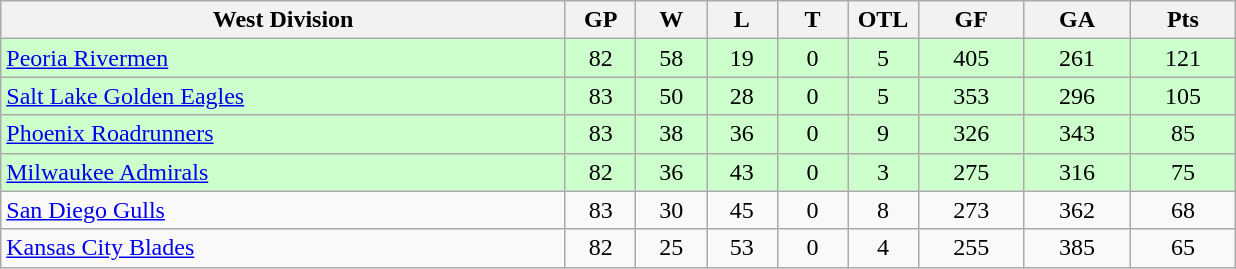<table class="wikitable">
<tr>
<th width="40%">West Division</th>
<th width="5%">GP</th>
<th width="5%">W</th>
<th width="5%">L</th>
<th width="5%">T</th>
<th width="5%">OTL</th>
<th width="7.5%">GF</th>
<th width="7.5%">GA</th>
<th width="7.5%">Pts</th>
</tr>
<tr align="center" bgcolor="#CCFFCC">
<td align="left"><a href='#'>Peoria Rivermen</a></td>
<td>82</td>
<td>58</td>
<td>19</td>
<td>0</td>
<td>5</td>
<td>405</td>
<td>261</td>
<td>121</td>
</tr>
<tr align="center" bgcolor="#CCFFCC">
<td align="left"><a href='#'>Salt Lake Golden Eagles</a></td>
<td>83</td>
<td>50</td>
<td>28</td>
<td>0</td>
<td>5</td>
<td>353</td>
<td>296</td>
<td>105</td>
</tr>
<tr align="center" bgcolor="#CCFFCC">
<td align="left"><a href='#'>Phoenix Roadrunners</a></td>
<td>83</td>
<td>38</td>
<td>36</td>
<td>0</td>
<td>9</td>
<td>326</td>
<td>343</td>
<td>85</td>
</tr>
<tr align="center" bgcolor="#CCFFCC">
<td align="left"><a href='#'>Milwaukee Admirals</a></td>
<td>82</td>
<td>36</td>
<td>43</td>
<td>0</td>
<td>3</td>
<td>275</td>
<td>316</td>
<td>75</td>
</tr>
<tr align="center">
<td align="left"><a href='#'>San Diego Gulls</a></td>
<td>83</td>
<td>30</td>
<td>45</td>
<td>0</td>
<td>8</td>
<td>273</td>
<td>362</td>
<td>68</td>
</tr>
<tr align="center">
<td align="left"><a href='#'>Kansas City Blades</a></td>
<td>82</td>
<td>25</td>
<td>53</td>
<td>0</td>
<td>4</td>
<td>255</td>
<td>385</td>
<td>65</td>
</tr>
</table>
